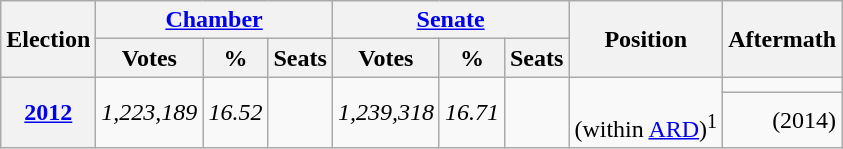<table class="wikitable" style="text-align: right;">
<tr>
<th rowspan="2">Election</th>
<th colspan="3"><a href='#'>Chamber</a></th>
<th colspan="3"><a href='#'>Senate</a></th>
<th rowspan="2">Position</th>
<th rowspan="2">Aftermath</th>
</tr>
<tr>
<th>Votes</th>
<th>%</th>
<th>Seats</th>
<th>Votes</th>
<th>%</th>
<th>Seats</th>
</tr>
<tr>
<th rowspan=2><a href='#'>2012</a></th>
<td rowspan=2><em>1,223,189</em></td>
<td rowspan=2><em>16.52</em></td>
<td rowspan=2></td>
<td rowspan=2><em>1,239,318</em></td>
<td rowspan=2><em>16.71</em></td>
<td rowspan=2></td>
<td rowspan=2; style="text-align: center;"> <br> (within <a href='#'>ARD</a>)<sup>1</sup></td>
<td></td>
</tr>
<tr>
<td> (2014)</td>
</tr>
</table>
